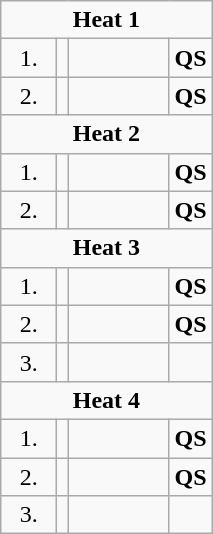<table class=wikitable style="text-align:center">
<tr>
<td colspan=4><strong>Heat 1</strong></td>
</tr>
<tr>
<td width=30>1.</td>
<td align=left></td>
<td width=60></td>
<td><strong>QS</strong></td>
</tr>
<tr>
<td>2.</td>
<td align=left></td>
<td></td>
<td><strong>QS</strong></td>
</tr>
<tr>
<td colspan=4><strong>Heat 2</strong></td>
</tr>
<tr>
<td>1.</td>
<td align=left></td>
<td></td>
<td><strong>QS</strong></td>
</tr>
<tr>
<td>2.</td>
<td align=left></td>
<td></td>
<td><strong>QS</strong></td>
</tr>
<tr>
<td colspan=4><strong>Heat 3</strong></td>
</tr>
<tr>
<td>1.</td>
<td align=left></td>
<td></td>
<td><strong>QS</strong></td>
</tr>
<tr>
<td>2.</td>
<td align=left></td>
<td></td>
<td><strong>QS</strong></td>
</tr>
<tr>
<td>3.</td>
<td align=left></td>
<td></td>
<td></td>
</tr>
<tr>
<td colspan=4><strong>Heat 4</strong></td>
</tr>
<tr>
<td>1.</td>
<td align=left></td>
<td></td>
<td><strong>QS</strong></td>
</tr>
<tr>
<td>2.</td>
<td align=left></td>
<td></td>
<td><strong>QS</strong></td>
</tr>
<tr>
<td>3.</td>
<td align=left></td>
<td></td>
<td></td>
</tr>
</table>
